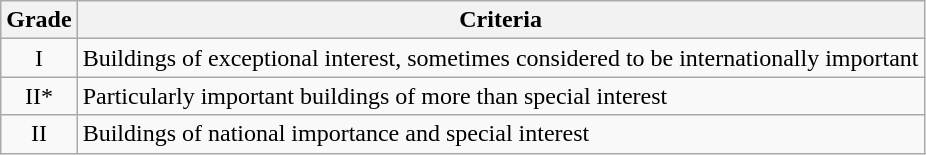<table class="wikitable">
<tr>
<th>Grade</th>
<th>Criteria</th>
</tr>
<tr>
<td align="center" >I</td>
<td>Buildings of exceptional interest, sometimes considered to be internationally important</td>
</tr>
<tr>
<td align="center" >II*</td>
<td>Particularly important buildings of more than special interest</td>
</tr>
<tr>
<td align="center" >II</td>
<td>Buildings of national importance and special interest</td>
</tr>
</table>
